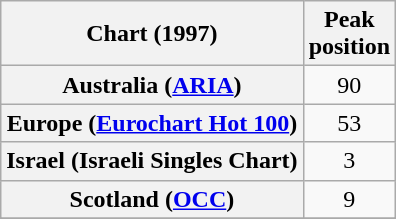<table class="wikitable sortable plainrowheaders" style="text-align:center;">
<tr>
<th>Chart (1997)</th>
<th>Peak<br>position</th>
</tr>
<tr>
<th scope="row">Australia (<a href='#'>ARIA</a>)</th>
<td align="center">90</td>
</tr>
<tr>
<th scope="row">Europe (<a href='#'>Eurochart Hot 100</a>)</th>
<td align="center">53</td>
</tr>
<tr>
<th scope="row">Israel (Israeli Singles Chart)</th>
<td align="center">3</td>
</tr>
<tr>
<th scope="row">Scotland (<a href='#'>OCC</a>)</th>
<td align="center">9</td>
</tr>
<tr>
</tr>
<tr>
</tr>
</table>
